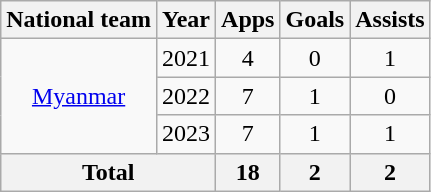<table class=wikitable style=text-align:center>
<tr>
<th>National team</th>
<th>Year</th>
<th>Apps</th>
<th>Goals</th>
<th>Assists</th>
</tr>
<tr>
<td rowspan=3><a href='#'>Myanmar</a></td>
<td>2021</td>
<td>4</td>
<td>0</td>
<td>1</td>
</tr>
<tr>
<td>2022</td>
<td>7</td>
<td>1</td>
<td>0</td>
</tr>
<tr>
<td>2023</td>
<td>7</td>
<td>1</td>
<td>1</td>
</tr>
<tr>
<th colspan=2>Total</th>
<th>18</th>
<th>2</th>
<th>2</th>
</tr>
</table>
